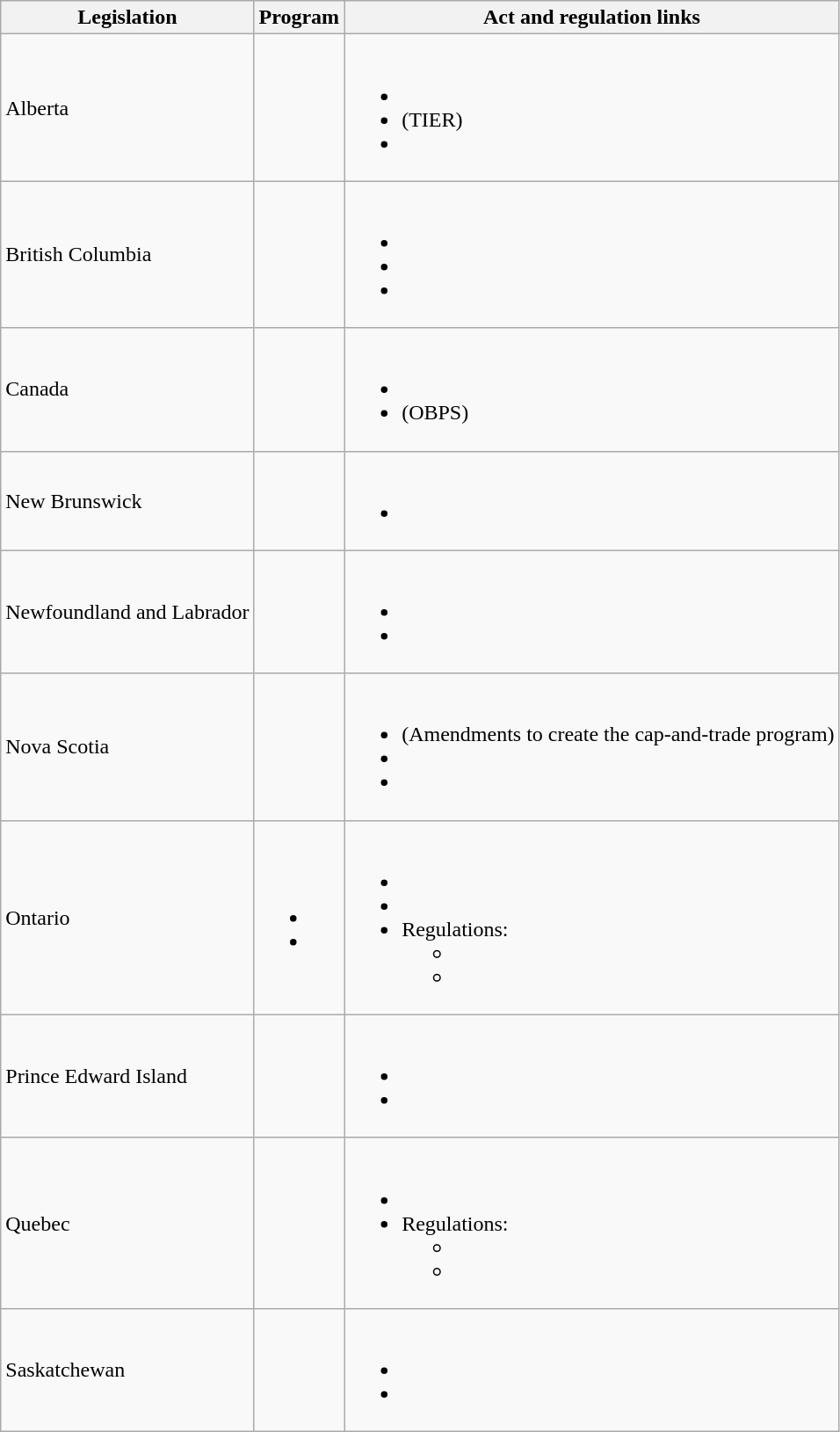<table class="wikitable">
<tr ---->
<th>Legislation</th>
<th>Program</th>
<th>Act and regulation links</th>
</tr>
<tr ---->
<td>Alberta</td>
<td><br></td>
<td><br><ul><li></li><li> (TIER)</li><li></li></ul></td>
</tr>
<tr ---->
<td>British Columbia</td>
<td><br></td>
<td><br><ul><li></li><li></li><li></li></ul></td>
</tr>
<tr ---->
<td>Canada</td>
<td><br></td>
<td><br><ul><li></li><li> (OBPS)</li></ul></td>
</tr>
<tr ---->
<td>New Brunswick</td>
<td></td>
<td><br><ul><li></li></ul></td>
</tr>
<tr ---->
<td>Newfoundland and Labrador</td>
<td><br></td>
<td><br><ul><li></li><li></li></ul></td>
</tr>
<tr ---->
<td>Nova Scotia</td>
<td><br></td>
<td><br><ul><li> (Amendments to create the cap-and-trade program)</li><li></li><li></li></ul></td>
</tr>
<tr ---->
<td>Ontario</td>
<td><br><ul><li></li><li></li></ul></td>
<td><br><ul><li></li><li></li><li>Regulations:<ul><li></li><li></li></ul></li></ul></td>
</tr>
<tr ---->
<td>Prince Edward Island</td>
<td><br></td>
<td><br><ul><li></li><li></li></ul></td>
</tr>
<tr ---->
<td>Quebec</td>
<td><br></td>
<td><br><ul><li></li><li>Regulations:<ul><li></li><li></li></ul></li></ul></td>
</tr>
<tr ---->
<td>Saskatchewan</td>
<td><br></td>
<td><br><ul><li></li><li></li></ul></td>
</tr>
</table>
